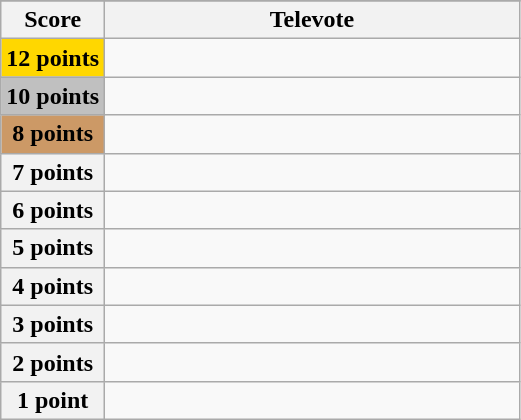<table class="wikitable">
<tr>
</tr>
<tr>
<th scope="col" width="20%">Score</th>
<th scope="col" width="80%">Televote</th>
</tr>
<tr>
<th scope="row" style="background:gold">12 points</th>
<td></td>
</tr>
<tr>
<th scope="row" style="background:silver">10 points</th>
<td></td>
</tr>
<tr>
<th scope="row" style="background:#CC9966">8 points</th>
<td></td>
</tr>
<tr>
<th scope="row">7 points</th>
<td></td>
</tr>
<tr>
<th scope="row">6 points</th>
<td></td>
</tr>
<tr>
<th scope="row">5 points</th>
<td></td>
</tr>
<tr>
<th scope="row">4 points</th>
<td></td>
</tr>
<tr>
<th scope="row">3 points</th>
<td></td>
</tr>
<tr>
<th scope="row">2 points</th>
<td></td>
</tr>
<tr>
<th scope="row">1 point</th>
<td></td>
</tr>
</table>
